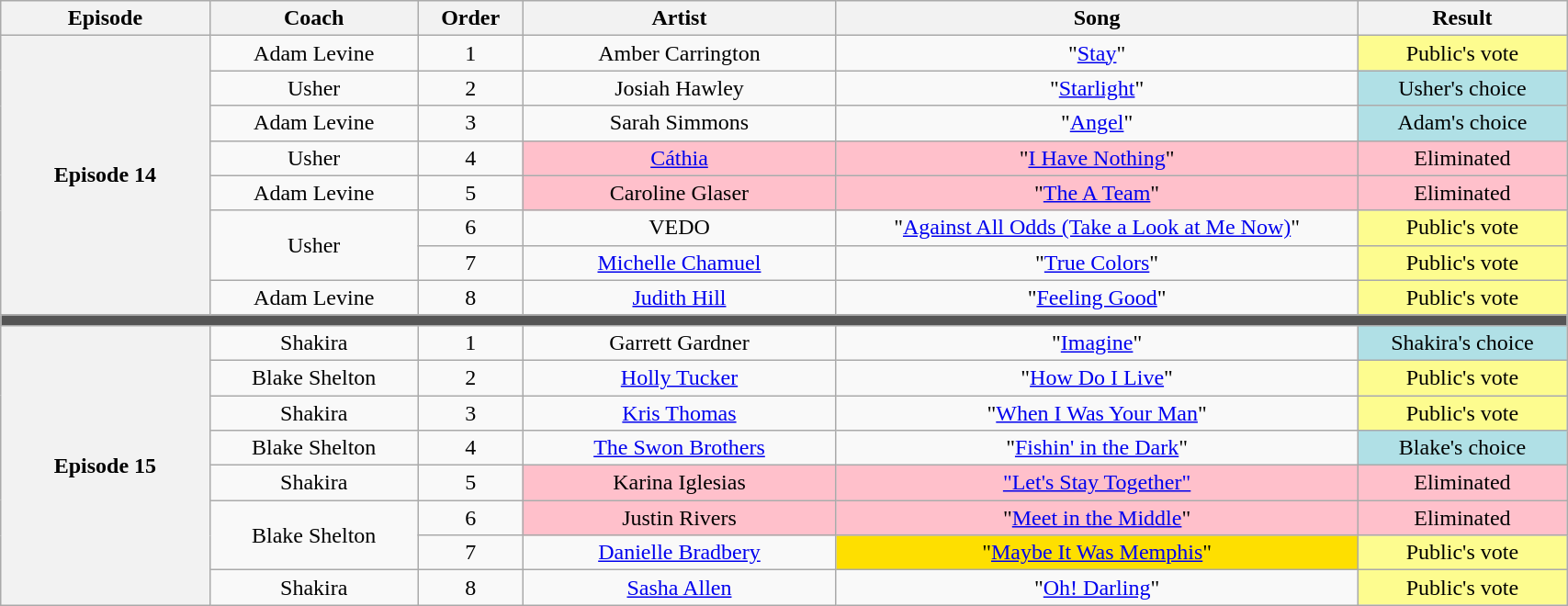<table class="wikitable" style="text-align:center; width:90%;">
<tr>
<th style="width:10%;">Episode</th>
<th style="width:10%;">Coach</th>
<th style="width:05%;">Order</th>
<th style="width:15%;">Artist</th>
<th style="width:25%;">Song</th>
<th style="width:10%;">Result</th>
</tr>
<tr>
<th rowspan="8" scope="row">Episode 14<br></th>
<td>Adam Levine</td>
<td>1</td>
<td>Amber Carrington</td>
<td>"<a href='#'>Stay</a>"</td>
<td style="background:#fdfc8f;">Public's vote</td>
</tr>
<tr>
<td>Usher</td>
<td>2</td>
<td>Josiah Hawley</td>
<td>"<a href='#'>Starlight</a>"</td>
<td style="background:#B0E0E6;">Usher's choice</td>
</tr>
<tr>
<td>Adam Levine</td>
<td>3</td>
<td>Sarah Simmons</td>
<td>"<a href='#'>Angel</a>"</td>
<td style="background:#B0E0E6;">Adam's choice</td>
</tr>
<tr>
<td>Usher</td>
<td>4</td>
<td style="background:pink;"><a href='#'>Cáthia</a></td>
<td style="background:pink;">"<a href='#'>I Have Nothing</a>"</td>
<td style="background:pink;">Eliminated</td>
</tr>
<tr>
<td>Adam Levine</td>
<td>5</td>
<td style="background:pink;">Caroline Glaser</td>
<td style="background:pink;">"<a href='#'>The A Team</a>"</td>
<td style="background:pink;">Eliminated</td>
</tr>
<tr>
<td rowspan="2">Usher</td>
<td>6</td>
<td>VEDO</td>
<td>"<a href='#'>Against All Odds (Take a Look at Me Now)</a>"</td>
<td style="background:#fdfc8f;">Public's vote</td>
</tr>
<tr>
<td>7</td>
<td><a href='#'>Michelle Chamuel</a></td>
<td>"<a href='#'>True Colors</a>"</td>
<td style="background:#fdfc8f;">Public's vote</td>
</tr>
<tr>
<td>Adam Levine</td>
<td>8</td>
<td><a href='#'>Judith Hill</a></td>
<td>"<a href='#'>Feeling Good</a>"</td>
<td style="background:#fdfc8f;">Public's vote</td>
</tr>
<tr>
<td colspan="10" style="background:#555;"></td>
</tr>
<tr>
<th rowspan="8" scope="row">Episode 15<br></th>
<td>Shakira</td>
<td>1</td>
<td>Garrett Gardner</td>
<td>"<a href='#'>Imagine</a>"</td>
<td style="background:#B0E0E6;">Shakira's choice</td>
</tr>
<tr>
<td>Blake Shelton</td>
<td>2</td>
<td><a href='#'>Holly Tucker</a></td>
<td>"<a href='#'>How Do I Live</a>"</td>
<td style="background:#fdfc8f;">Public's vote</td>
</tr>
<tr>
<td>Shakira</td>
<td>3</td>
<td><a href='#'>Kris Thomas</a></td>
<td>"<a href='#'>When I Was Your Man</a>"</td>
<td style="background:#fdfc8f;">Public's vote</td>
</tr>
<tr>
<td>Blake Shelton</td>
<td>4</td>
<td><a href='#'>The Swon Brothers</a></td>
<td>"<a href='#'>Fishin' in the Dark</a>"</td>
<td style="background:#B0E0E6;">Blake's choice</td>
</tr>
<tr>
<td>Shakira</td>
<td>5</td>
<td style="background:pink;">Karina Iglesias</td>
<td style="background:pink;"><a href='#'>"Let's Stay Together"</a></td>
<td style="background:pink;">Eliminated</td>
</tr>
<tr>
<td rowspan="2">Blake Shelton</td>
<td>6</td>
<td style="background:pink;">Justin Rivers</td>
<td style="background:pink;">"<a href='#'>Meet in the Middle</a>"</td>
<td style="background:pink;">Eliminated</td>
</tr>
<tr>
<td>7</td>
<td><a href='#'>Danielle Bradbery</a></td>
<td style="background:#FEDF00;">"<a href='#'>Maybe It Was Memphis</a>"</td>
<td style="background:#fdfc8f;">Public's vote</td>
</tr>
<tr>
<td>Shakira</td>
<td>8</td>
<td><a href='#'>Sasha Allen</a></td>
<td>"<a href='#'>Oh! Darling</a>"</td>
<td style="background:#fdfc8f;">Public's vote</td>
</tr>
</table>
